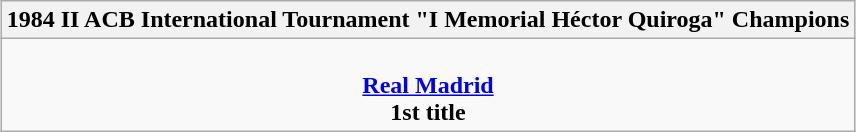<table class=wikitable style="text-align:center; margin:auto">
<tr>
<th>1984 II ACB International Tournament "I Memorial Héctor Quiroga" Champions</th>
</tr>
<tr>
<td><br> <strong><a href='#'>Real Madrid</a></strong> <br> <strong>1st title</strong></td>
</tr>
</table>
